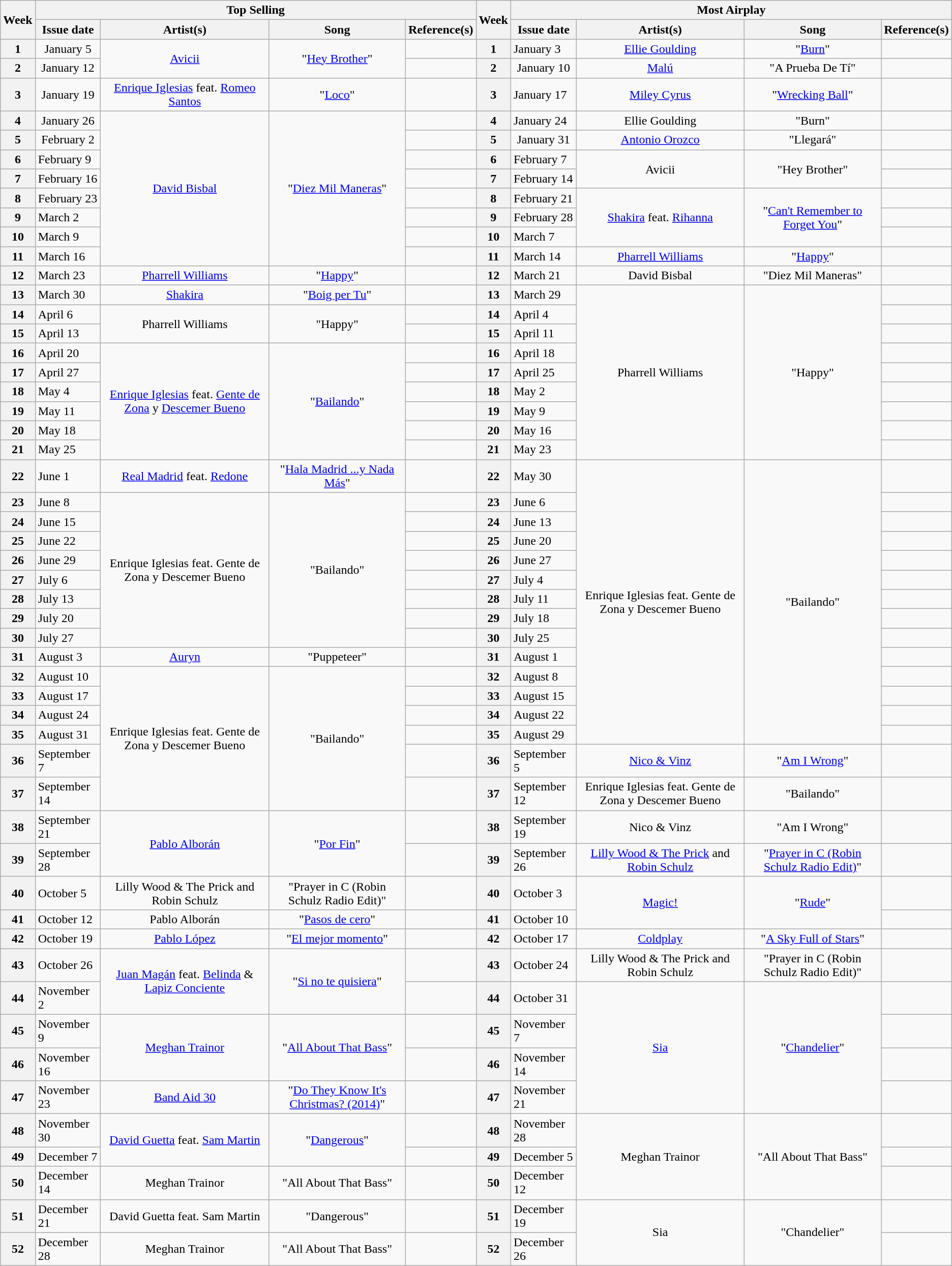<table class="wikitable" style="text-align:center">
<tr>
<th rowspan="2">Week</th>
<th colspan="4">Top Selling</th>
<th rowspan="2">Week</th>
<th colspan="4">Most Airplay</th>
</tr>
<tr>
<th>Issue date</th>
<th>Artist(s)</th>
<th>Song</th>
<th>Reference(s)</th>
<th>Issue date</th>
<th>Artist(s)</th>
<th>Song</th>
<th>Reference(s)</th>
</tr>
<tr>
<th>1</th>
<td>January 5</td>
<td rowspan="2"><a href='#'>Avicii</a></td>
<td rowspan="2">"<a href='#'>Hey Brother</a>"</td>
<td></td>
<th>1</th>
<td style="text-align: left">January 3</td>
<td><a href='#'>Ellie Goulding</a></td>
<td>"<a href='#'>Burn</a>"</td>
<td></td>
</tr>
<tr>
<th>2</th>
<td>January 12</td>
<td></td>
<th>2</th>
<td>January 10</td>
<td><a href='#'>Malú</a></td>
<td>"A Prueba De Tí"</td>
<td></td>
</tr>
<tr>
<th>3</th>
<td>January 19</td>
<td><a href='#'>Enrique Iglesias</a> feat. <a href='#'>Romeo Santos</a></td>
<td>"<a href='#'>Loco</a>"</td>
<td></td>
<th>3</th>
<td style="text-align: left">January 17</td>
<td><a href='#'>Miley Cyrus</a></td>
<td>"<a href='#'>Wrecking Ball</a>"</td>
<td></td>
</tr>
<tr>
<th>4</th>
<td>January 26</td>
<td rowspan="8"><a href='#'>David Bisbal</a></td>
<td rowspan="8">"<a href='#'>Diez Mil Maneras</a>"</td>
<td></td>
<th>4</th>
<td style="text-align: left">January 24</td>
<td>Ellie Goulding</td>
<td>"Burn"</td>
<td></td>
</tr>
<tr>
<th>5</th>
<td>February 2</td>
<td></td>
<th>5</th>
<td>January 31</td>
<td><a href='#'>Antonio Orozco</a></td>
<td>"Llegará"</td>
<td></td>
</tr>
<tr>
<th>6</th>
<td style="text-align: left">February 9</td>
<td></td>
<th>6</th>
<td style="text-align: left">February 7</td>
<td rowspan="2">Avicii</td>
<td rowspan="2">"Hey Brother"</td>
<td></td>
</tr>
<tr>
<th>7</th>
<td style="text-align: left">February 16</td>
<td></td>
<th>7</th>
<td style="text-align: left">February 14</td>
<td></td>
</tr>
<tr>
<th>8</th>
<td style="text-align: left">February 23</td>
<td></td>
<th>8</th>
<td style="text-align: left">February 21</td>
<td rowspan="3"><a href='#'>Shakira</a> feat. <a href='#'>Rihanna</a></td>
<td rowspan="3">"<a href='#'>Can't Remember to Forget You</a>"</td>
<td></td>
</tr>
<tr>
<th>9</th>
<td style="text-align: left">March 2</td>
<td></td>
<th>9</th>
<td style="text-align: left">February 28</td>
<td></td>
</tr>
<tr>
<th>10</th>
<td style="text-align: left">March 9</td>
<td></td>
<th>10</th>
<td style="text-align: left">March 7</td>
<td></td>
</tr>
<tr>
<th>11</th>
<td style="text-align: left">March 16</td>
<td></td>
<th>11</th>
<td style="text-align: left">March 14</td>
<td><a href='#'>Pharrell Williams</a></td>
<td>"<a href='#'>Happy</a>"</td>
<td></td>
</tr>
<tr>
<th>12</th>
<td style="text-align: left">March 23</td>
<td><a href='#'>Pharrell Williams</a></td>
<td>"<a href='#'>Happy</a>"</td>
<td></td>
<th>12</th>
<td style="text-align: left">March 21</td>
<td>David Bisbal</td>
<td>"Diez Mil Maneras"</td>
<td></td>
</tr>
<tr>
<th>13</th>
<td style="text-align: left">March 30</td>
<td><a href='#'>Shakira</a></td>
<td>"<a href='#'>Boig per Tu</a>"</td>
<td></td>
<th>13</th>
<td style="text-align: left">March 29</td>
<td rowspan="9">Pharrell Williams</td>
<td rowspan="9">"Happy"</td>
<td></td>
</tr>
<tr>
<th>14</th>
<td style="text-align: left">April 6</td>
<td rowspan="2">Pharrell Williams</td>
<td rowspan="2">"Happy"</td>
<td></td>
<th>14</th>
<td style="text-align: left">April 4</td>
<td></td>
</tr>
<tr>
<th>15</th>
<td style="text-align: left">April 13</td>
<td></td>
<th>15</th>
<td style="text-align: left">April 11</td>
<td></td>
</tr>
<tr>
<th>16</th>
<td style="text-align: left">April 20</td>
<td rowspan="6"><a href='#'>Enrique Iglesias</a> feat. <a href='#'>Gente de Zona</a> y <a href='#'>Descemer Bueno</a></td>
<td rowspan="6">"<a href='#'>Bailando</a>"</td>
<td></td>
<th>16</th>
<td style="text-align: left">April 18</td>
<td></td>
</tr>
<tr>
<th>17</th>
<td style="text-align: left">April 27</td>
<td></td>
<th>17</th>
<td style="text-align: left">April 25</td>
<td></td>
</tr>
<tr>
<th>18</th>
<td style="text-align: left">May 4</td>
<td></td>
<th>18</th>
<td style="text-align: left">May 2</td>
<td></td>
</tr>
<tr>
<th>19</th>
<td style="text-align: left">May 11</td>
<td></td>
<th>19</th>
<td style="text-align: left">May 9</td>
<td></td>
</tr>
<tr>
<th>20</th>
<td style="text-align: left">May 18</td>
<td></td>
<th>20</th>
<td style="text-align: left">May 16</td>
<td></td>
</tr>
<tr>
<th>21</th>
<td style="text-align: left">May 25</td>
<td></td>
<th>21</th>
<td style="text-align: left">May 23</td>
<td></td>
</tr>
<tr>
<th>22</th>
<td style="text-align: left">June 1</td>
<td><a href='#'>Real Madrid</a> feat. <a href='#'>Redone</a></td>
<td>"<a href='#'>Hala Madrid ...y Nada Más</a>"</td>
<td></td>
<th>22</th>
<td style="text-align: left">May 30</td>
<td rowspan="14">Enrique Iglesias feat. Gente de Zona y Descemer Bueno</td>
<td rowspan="14">"Bailando"</td>
<td></td>
</tr>
<tr>
<th>23</th>
<td style="text-align: left">June 8</td>
<td rowspan="8">Enrique Iglesias feat. Gente de Zona y Descemer Bueno</td>
<td rowspan="8">"Bailando"</td>
<td></td>
<th>23</th>
<td style="text-align: left">June 6</td>
<td></td>
</tr>
<tr>
<th>24</th>
<td style="text-align: left">June 15</td>
<td></td>
<th>24</th>
<td style="text-align: left">June 13</td>
<td></td>
</tr>
<tr>
<th>25</th>
<td style="text-align: left">June 22</td>
<td></td>
<th>25</th>
<td style="text-align: left">June 20</td>
<td></td>
</tr>
<tr>
<th>26</th>
<td style="text-align: left">June 29</td>
<td></td>
<th>26</th>
<td style="text-align: left">June 27</td>
<td></td>
</tr>
<tr>
<th>27</th>
<td style="text-align: left">July 6</td>
<td></td>
<th>27</th>
<td style="text-align: left">July 4</td>
<td></td>
</tr>
<tr>
<th>28</th>
<td style="text-align: left">July 13</td>
<td></td>
<th>28</th>
<td style="text-align: left">July 11</td>
<td></td>
</tr>
<tr>
<th>29</th>
<td style="text-align: left">July 20</td>
<td></td>
<th>29</th>
<td style="text-align: left">July 18</td>
<td></td>
</tr>
<tr>
<th>30</th>
<td style="text-align: left">July 27</td>
<td></td>
<th>30</th>
<td style="text-align: left">July 25</td>
<td></td>
</tr>
<tr>
<th>31</th>
<td style="text-align: left">August 3</td>
<td><a href='#'>Auryn</a></td>
<td>"Puppeteer"</td>
<td></td>
<th>31</th>
<td style="text-align: left">August 1</td>
<td></td>
</tr>
<tr>
<th>32</th>
<td style="text-align: left">August 10</td>
<td rowspan="6">Enrique Iglesias feat. Gente de Zona y Descemer Bueno</td>
<td rowspan="6">"Bailando"</td>
<td></td>
<th>32</th>
<td style="text-align: left">August 8</td>
<td></td>
</tr>
<tr>
<th>33</th>
<td style="text-align: left">August 17</td>
<td></td>
<th>33</th>
<td style="text-align: left">August 15</td>
<td></td>
</tr>
<tr>
<th>34</th>
<td style="text-align: left">August 24</td>
<td></td>
<th>34</th>
<td style="text-align: left">August 22</td>
<td></td>
</tr>
<tr>
<th>35</th>
<td style="text-align: left">August 31</td>
<td></td>
<th>35</th>
<td style="text-align: left">August 29</td>
<td></td>
</tr>
<tr>
<th>36</th>
<td style="text-align: left">September 7</td>
<td></td>
<th>36</th>
<td style="text-align: left">September 5</td>
<td><a href='#'>Nico & Vinz</a></td>
<td>"<a href='#'>Am I Wrong</a>"</td>
<td></td>
</tr>
<tr>
<th>37</th>
<td style="text-align: left">September 14</td>
<td></td>
<th>37</th>
<td style="text-align: left">September 12</td>
<td>Enrique Iglesias feat. Gente de Zona y Descemer Bueno</td>
<td>"Bailando"</td>
<td></td>
</tr>
<tr>
<th>38</th>
<td style="text-align: left">September 21</td>
<td rowspan="2"><a href='#'>Pablo Alborán</a></td>
<td rowspan="2">"<a href='#'>Por Fin</a>"</td>
<td></td>
<th>38</th>
<td style="text-align: left">September 19</td>
<td>Nico & Vinz</td>
<td>"Am I Wrong"</td>
<td></td>
</tr>
<tr>
<th>39</th>
<td style="text-align: left">September 28</td>
<td></td>
<th>39</th>
<td style="text-align: left">September 26</td>
<td><a href='#'>Lilly Wood & The Prick</a> and <a href='#'>Robin Schulz</a></td>
<td>"<a href='#'>Prayer in C (Robin Schulz Radio Edit)</a>"</td>
<td></td>
</tr>
<tr>
<th>40</th>
<td style="text-align: left">October 5</td>
<td>Lilly Wood & The Prick and Robin Schulz</td>
<td>"Prayer in C (Robin Schulz Radio Edit)"</td>
<td></td>
<th>40</th>
<td style="text-align: left">October 3</td>
<td rowspan="2"><a href='#'>Magic!</a></td>
<td rowspan="2">"<a href='#'>Rude</a>"</td>
<td></td>
</tr>
<tr>
<th>41</th>
<td style="text-align: left">October 12</td>
<td>Pablo Alborán</td>
<td>"<a href='#'>Pasos de cero</a>"</td>
<td></td>
<th>41</th>
<td style="text-align: left">October 10</td>
<td></td>
</tr>
<tr>
<th>42</th>
<td style="text-align: left">October 19</td>
<td><a href='#'>Pablo López</a></td>
<td>"<a href='#'>El mejor momento</a>"</td>
<td></td>
<th>42</th>
<td style="text-align: left">October 17</td>
<td><a href='#'>Coldplay</a></td>
<td>"<a href='#'>A Sky Full of Stars</a>"</td>
<td></td>
</tr>
<tr>
<th>43</th>
<td style="text-align: left">October 26</td>
<td rowspan="2"><a href='#'>Juan Magán</a> feat. <a href='#'>Belinda</a> & <a href='#'>Lapiz Conciente</a></td>
<td rowspan="2">"<a href='#'>Si no te quisiera</a>"</td>
<td></td>
<th>43</th>
<td style="text-align: left">October 24</td>
<td>Lilly Wood & The Prick and Robin Schulz</td>
<td>"Prayer in C (Robin Schulz Radio Edit)"</td>
<td></td>
</tr>
<tr>
<th>44</th>
<td style="text-align: left">November 2</td>
<td></td>
<th>44</th>
<td style="text-align: left">October 31</td>
<td rowspan="4"><a href='#'>Sia</a></td>
<td rowspan="4">"<a href='#'>Chandelier</a>"</td>
<td></td>
</tr>
<tr>
<th>45</th>
<td style="text-align: left">November 9</td>
<td rowspan="2"><a href='#'>Meghan Trainor</a></td>
<td rowspan="2">"<a href='#'>All About That Bass</a>"</td>
<td></td>
<th>45</th>
<td style="text-align: left">November 7</td>
<td></td>
</tr>
<tr>
<th>46</th>
<td style="text-align: left">November 16</td>
<td></td>
<th>46</th>
<td style="text-align: left">November 14</td>
<td></td>
</tr>
<tr>
<th>47</th>
<td style="text-align: left">November 23</td>
<td><a href='#'>Band Aid 30</a></td>
<td>"<a href='#'>Do They Know It's Christmas? (2014)</a>"</td>
<td></td>
<th>47</th>
<td style="text-align: left">November 21</td>
<td></td>
</tr>
<tr>
<th>48</th>
<td style="text-align: left">November 30</td>
<td rowspan="2"><a href='#'>David Guetta</a> feat. <a href='#'>Sam Martin</a></td>
<td rowspan="2">"<a href='#'>Dangerous</a>"</td>
<td></td>
<th>48</th>
<td style="text-align: left">November 28</td>
<td rowspan="3">Meghan Trainor</td>
<td rowspan="3">"All About That Bass"</td>
<td></td>
</tr>
<tr>
<th>49</th>
<td style="text-align: left">December 7</td>
<td></td>
<th>49</th>
<td style="text-align: left">December 5</td>
<td></td>
</tr>
<tr>
<th>50</th>
<td style="text-align: left">December 14</td>
<td>Meghan Trainor</td>
<td>"All About That Bass"</td>
<td></td>
<th>50</th>
<td style="text-align: left">December 12</td>
<td></td>
</tr>
<tr>
<th>51</th>
<td style="text-align: left">December 21</td>
<td>David Guetta feat. Sam Martin</td>
<td>"Dangerous"</td>
<td></td>
<th>51</th>
<td style="text-align: left">December 19</td>
<td rowspan="2">Sia</td>
<td rowspan="2">"Chandelier"</td>
<td></td>
</tr>
<tr>
<th>52</th>
<td style="text-align: left">December 28</td>
<td>Meghan Trainor</td>
<td>"All About That Bass"</td>
<td></td>
<th>52</th>
<td style="text-align: left">December 26</td>
<td></td>
</tr>
</table>
